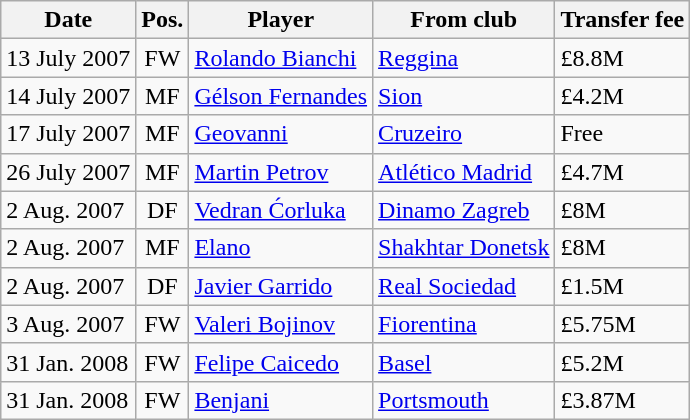<table class="wikitable">
<tr>
<th>Date</th>
<th>Pos.</th>
<th>Player</th>
<th>From club</th>
<th>Transfer fee</th>
</tr>
<tr>
<td>13 July 2007</td>
<td align="center">FW</td>
<td> <a href='#'>Rolando Bianchi</a></td>
<td> <a href='#'>Reggina</a></td>
<td>£8.8M</td>
</tr>
<tr>
<td>14 July 2007</td>
<td align="center">MF</td>
<td> <a href='#'>Gélson Fernandes</a></td>
<td> <a href='#'>Sion</a></td>
<td>£4.2M</td>
</tr>
<tr>
<td>17 July 2007</td>
<td align="center">MF</td>
<td> <a href='#'>Geovanni</a></td>
<td> <a href='#'>Cruzeiro</a></td>
<td>Free</td>
</tr>
<tr>
<td>26 July 2007</td>
<td align="center">MF</td>
<td> <a href='#'>Martin Petrov</a></td>
<td> <a href='#'>Atlético Madrid</a></td>
<td>£4.7M</td>
</tr>
<tr>
<td>2 Aug. 2007</td>
<td align="center">DF</td>
<td> <a href='#'>Vedran Ćorluka</a></td>
<td> <a href='#'>Dinamo Zagreb</a></td>
<td>£8M</td>
</tr>
<tr>
<td>2 Aug. 2007</td>
<td align="center">MF</td>
<td> <a href='#'>Elano</a></td>
<td> <a href='#'>Shakhtar Donetsk</a></td>
<td>£8M</td>
</tr>
<tr>
<td>2 Aug. 2007</td>
<td align="center">DF</td>
<td> <a href='#'>Javier Garrido</a></td>
<td> <a href='#'>Real Sociedad</a></td>
<td>£1.5M</td>
</tr>
<tr>
<td>3 Aug. 2007</td>
<td align="center">FW</td>
<td> <a href='#'>Valeri Bojinov</a></td>
<td> <a href='#'>Fiorentina</a></td>
<td>£5.75M</td>
</tr>
<tr>
<td>31 Jan. 2008</td>
<td align="center">FW</td>
<td> <a href='#'>Felipe Caicedo</a></td>
<td> <a href='#'>Basel</a></td>
<td>£5.2M</td>
</tr>
<tr>
<td>31 Jan. 2008</td>
<td align="center">FW</td>
<td> <a href='#'>Benjani</a></td>
<td> <a href='#'>Portsmouth</a></td>
<td>£3.87M</td>
</tr>
</table>
